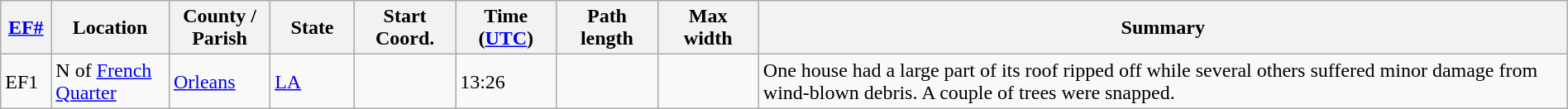<table class="wikitable sortable" style="width:100%;">
<tr>
<th scope="col" style="width:3%; text-align:center;"><a href='#'>EF#</a></th>
<th scope="col" style="width:7%; text-align:center;" class="unsortable">Location</th>
<th scope="col" style="width:6%; text-align:center;" class="unsortable">County / Parish</th>
<th scope="col" style="width:5%; text-align:center;">State</th>
<th scope="col" style="width:6%; text-align:center;">Start Coord.</th>
<th scope="col" style="width:6%; text-align:center;">Time (<a href='#'>UTC</a>)</th>
<th scope="col" style="width:6%; text-align:center;">Path length</th>
<th scope="col" style="width:6%; text-align:center;">Max width</th>
<th scope="col" class="unsortable" style="width:48%; text-align:center;">Summary</th>
</tr>
<tr>
<td bgcolor=>EF1</td>
<td>N of <a href='#'>French Quarter</a></td>
<td><a href='#'>Orleans</a></td>
<td><a href='#'>LA</a></td>
<td></td>
<td>13:26</td>
<td></td>
<td></td>
<td>One house had a large part of its roof ripped off while several others suffered minor damage from wind-blown debris. A couple of trees were snapped.</td>
</tr>
</table>
